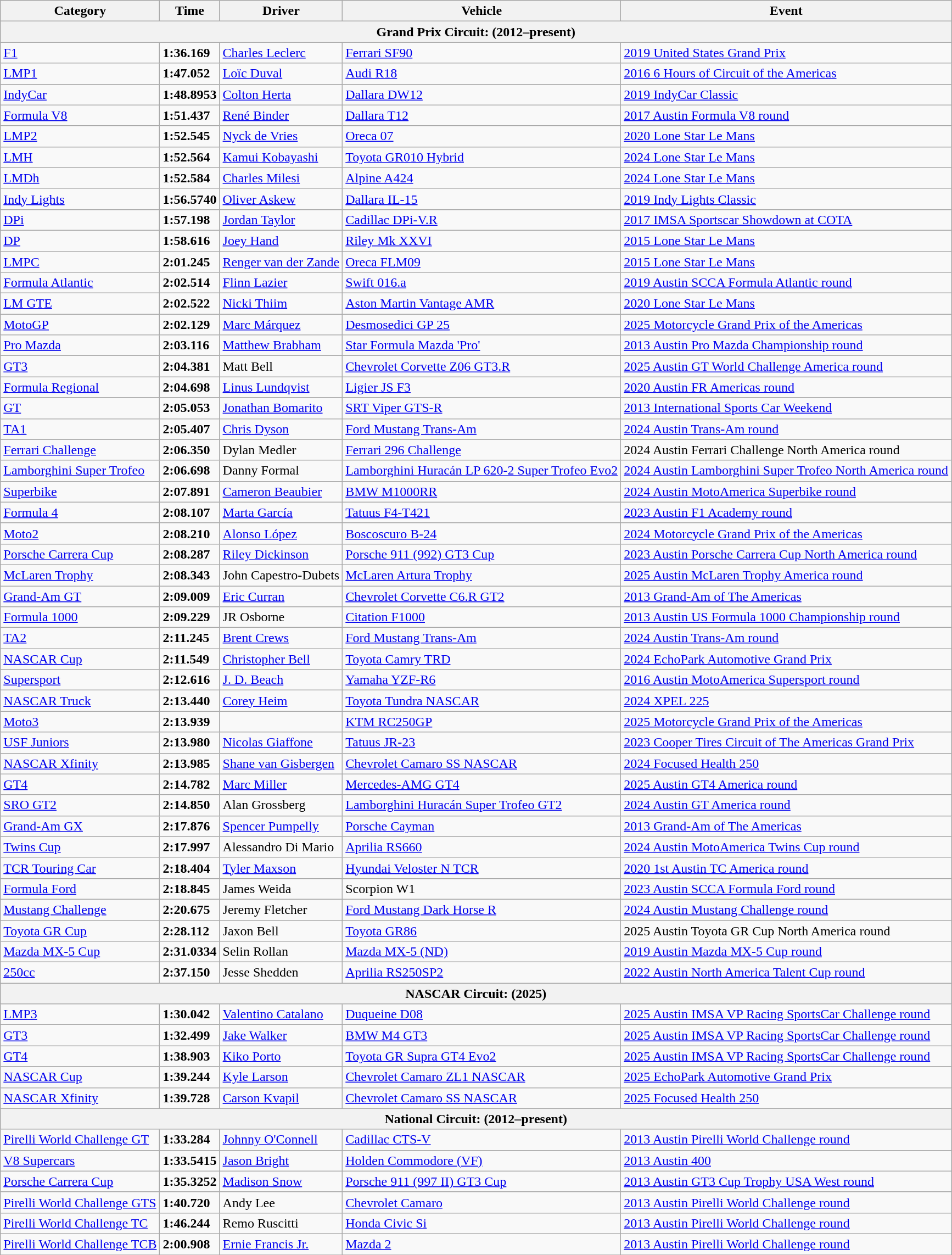<table class="wikitable sortable mw-collapsible">
<tr>
<th>Category</th>
<th>Time</th>
<th>Driver</th>
<th>Vehicle</th>
<th>Event<br></th>
</tr>
<tr>
<th colspan=5>Grand Prix Circuit:  (2012–present)</th>
</tr>
<tr>
<td><a href='#'>F1</a></td>
<td><strong>1:36.169</strong></td>
<td><a href='#'>Charles Leclerc</a></td>
<td><a href='#'>Ferrari SF90</a></td>
<td><a href='#'>2019 United States Grand Prix</a></td>
</tr>
<tr>
<td><a href='#'>LMP1</a></td>
<td><strong>1:47.052</strong></td>
<td><a href='#'>Loïc Duval</a></td>
<td><a href='#'>Audi R18</a></td>
<td><a href='#'>2016 6 Hours of Circuit of the Americas</a></td>
</tr>
<tr>
<td><a href='#'>IndyCar</a></td>
<td><strong>1:48.8953</strong></td>
<td><a href='#'>Colton Herta</a></td>
<td><a href='#'>Dallara DW12</a></td>
<td><a href='#'>2019 IndyCar Classic</a></td>
</tr>
<tr>
<td><a href='#'>Formula V8</a></td>
<td><strong>1:51.437</strong></td>
<td><a href='#'>René Binder</a></td>
<td><a href='#'>Dallara T12</a></td>
<td><a href='#'>2017 Austin Formula V8 round</a></td>
</tr>
<tr>
<td><a href='#'>LMP2</a></td>
<td><strong>1:52.545</strong></td>
<td><a href='#'>Nyck de Vries</a></td>
<td><a href='#'>Oreca 07</a></td>
<td><a href='#'>2020 Lone Star Le Mans</a></td>
</tr>
<tr>
<td><a href='#'>LMH</a></td>
<td><strong>1:52.564</strong></td>
<td><a href='#'>Kamui Kobayashi</a></td>
<td><a href='#'>Toyota GR010 Hybrid</a></td>
<td><a href='#'>2024 Lone Star Le Mans</a></td>
</tr>
<tr>
<td><a href='#'>LMDh</a></td>
<td><strong>1:52.584</strong></td>
<td><a href='#'>Charles Milesi</a></td>
<td><a href='#'>Alpine A424</a></td>
<td><a href='#'>2024 Lone Star Le Mans</a></td>
</tr>
<tr>
<td><a href='#'>Indy Lights</a></td>
<td><strong>1:56.5740</strong></td>
<td><a href='#'>Oliver Askew</a></td>
<td><a href='#'>Dallara IL-15</a></td>
<td><a href='#'>2019 Indy Lights Classic</a></td>
</tr>
<tr>
<td><a href='#'>DPi</a></td>
<td><strong>1:57.198</strong></td>
<td><a href='#'>Jordan Taylor</a></td>
<td><a href='#'>Cadillac DPi-V.R</a></td>
<td><a href='#'>2017 IMSA Sportscar Showdown at COTA</a></td>
</tr>
<tr>
<td><a href='#'>DP</a></td>
<td><strong>1:58.616</strong></td>
<td><a href='#'>Joey Hand</a></td>
<td><a href='#'>Riley Mk XXVI</a></td>
<td><a href='#'>2015 Lone Star Le Mans</a></td>
</tr>
<tr>
<td><a href='#'>LMPC</a></td>
<td><strong>2:01.245</strong></td>
<td><a href='#'>Renger van der Zande</a></td>
<td><a href='#'>Oreca FLM09</a></td>
<td><a href='#'>2015 Lone Star Le Mans</a></td>
</tr>
<tr>
<td><a href='#'>Formula Atlantic</a></td>
<td><strong>2:02.514</strong></td>
<td><a href='#'>Flinn Lazier</a></td>
<td><a href='#'>Swift 016.a</a></td>
<td><a href='#'>2019 Austin SCCA Formula Atlantic round</a></td>
</tr>
<tr>
<td><a href='#'>LM GTE</a></td>
<td><strong>2:02.522</strong></td>
<td><a href='#'>Nicki Thiim</a></td>
<td><a href='#'>Aston Martin Vantage AMR</a></td>
<td><a href='#'>2020 Lone Star Le Mans</a></td>
</tr>
<tr>
<td><a href='#'>MotoGP</a></td>
<td><strong>2:02.129</strong></td>
<td><a href='#'>Marc Márquez</a></td>
<td><a href='#'>Desmosedici GP 25</a></td>
<td><a href='#'>2025 Motorcycle Grand Prix of the Americas</a></td>
</tr>
<tr>
<td><a href='#'>Pro Mazda</a></td>
<td><strong>2:03.116</strong></td>
<td><a href='#'>Matthew Brabham</a></td>
<td><a href='#'>Star Formula Mazda 'Pro'</a></td>
<td><a href='#'>2013 Austin Pro Mazda Championship round</a></td>
</tr>
<tr>
<td><a href='#'>GT3</a></td>
<td><strong>2:04.381</strong></td>
<td>Matt Bell</td>
<td><a href='#'>Chevrolet Corvette Z06 GT3.R</a></td>
<td><a href='#'>2025 Austin GT World Challenge America round</a></td>
</tr>
<tr>
<td><a href='#'>Formula Regional</a></td>
<td><strong>2:04.698</strong></td>
<td><a href='#'>Linus Lundqvist</a></td>
<td><a href='#'>Ligier JS F3</a></td>
<td><a href='#'>2020 Austin FR Americas round</a></td>
</tr>
<tr>
<td><a href='#'>GT</a></td>
<td><strong>2:05.053</strong></td>
<td><a href='#'>Jonathan Bomarito</a></td>
<td><a href='#'>SRT Viper GTS-R</a></td>
<td><a href='#'>2013 International Sports Car Weekend</a></td>
</tr>
<tr>
<td><a href='#'>TA1</a></td>
<td><strong>2:05.407</strong></td>
<td><a href='#'>Chris Dyson</a></td>
<td><a href='#'>Ford Mustang Trans-Am</a></td>
<td><a href='#'>2024 Austin Trans-Am round</a></td>
</tr>
<tr>
<td><a href='#'>Ferrari Challenge</a></td>
<td><strong>2:06.350</strong></td>
<td>Dylan Medler</td>
<td><a href='#'>Ferrari 296 Challenge</a></td>
<td>2024 Austin Ferrari Challenge North America round</td>
</tr>
<tr>
<td><a href='#'>Lamborghini Super Trofeo</a></td>
<td><strong>2:06.698</strong></td>
<td>Danny Formal</td>
<td><a href='#'>Lamborghini Huracán LP 620-2 Super Trofeo Evo2</a></td>
<td><a href='#'>2024 Austin Lamborghini Super Trofeo North America round</a></td>
</tr>
<tr>
<td><a href='#'>Superbike</a></td>
<td><strong>2:07.891</strong></td>
<td><a href='#'>Cameron Beaubier</a></td>
<td><a href='#'>BMW M1000RR</a></td>
<td><a href='#'>2024 Austin MotoAmerica Superbike round</a></td>
</tr>
<tr>
<td><a href='#'>Formula 4</a></td>
<td><strong>2:08.107</strong></td>
<td><a href='#'>Marta García</a></td>
<td><a href='#'>Tatuus F4-T421</a></td>
<td><a href='#'>2023 Austin F1 Academy round</a></td>
</tr>
<tr>
<td><a href='#'>Moto2</a></td>
<td><strong>2:08.210</strong></td>
<td><a href='#'>Alonso López</a></td>
<td><a href='#'>Boscoscuro B-24</a></td>
<td><a href='#'>2024 Motorcycle Grand Prix of the Americas</a></td>
</tr>
<tr>
<td><a href='#'>Porsche Carrera Cup</a></td>
<td><strong>2:08.287</strong></td>
<td><a href='#'>Riley Dickinson</a></td>
<td><a href='#'>Porsche 911 (992) GT3 Cup</a></td>
<td><a href='#'>2023 Austin Porsche Carrera Cup North America round</a></td>
</tr>
<tr>
<td><a href='#'>McLaren Trophy</a></td>
<td><strong>2:08.343</strong></td>
<td>John Capestro-Dubets</td>
<td><a href='#'>McLaren Artura Trophy</a></td>
<td><a href='#'>2025 Austin McLaren Trophy America round</a></td>
</tr>
<tr>
<td><a href='#'>Grand-Am GT</a></td>
<td><strong>2:09.009</strong></td>
<td><a href='#'>Eric Curran</a></td>
<td><a href='#'>Chevrolet Corvette C6.R GT2</a></td>
<td><a href='#'>2013 Grand-Am of The Americas</a></td>
</tr>
<tr>
<td><a href='#'>Formula 1000</a></td>
<td><strong>2:09.229</strong></td>
<td>JR Osborne</td>
<td><a href='#'>Citation F1000</a></td>
<td><a href='#'>2013 Austin US Formula 1000 Championship round</a></td>
</tr>
<tr>
<td><a href='#'>TA2</a></td>
<td><strong>2:11.245</strong></td>
<td><a href='#'>Brent Crews</a></td>
<td><a href='#'>Ford Mustang Trans-Am</a></td>
<td><a href='#'>2024 Austin Trans-Am round</a></td>
</tr>
<tr>
<td><a href='#'>NASCAR Cup</a></td>
<td><strong>2:11.549</strong></td>
<td><a href='#'>Christopher Bell</a></td>
<td><a href='#'>Toyota Camry TRD</a></td>
<td><a href='#'>2024 EchoPark Automotive Grand Prix</a></td>
</tr>
<tr>
<td><a href='#'>Supersport</a></td>
<td><strong>2:12.616</strong></td>
<td><a href='#'>J. D. Beach</a></td>
<td><a href='#'>Yamaha YZF-R6</a></td>
<td><a href='#'>2016 Austin MotoAmerica Supersport round</a></td>
</tr>
<tr>
<td><a href='#'>NASCAR Truck</a></td>
<td><strong>2:13.440</strong></td>
<td><a href='#'>Corey Heim</a></td>
<td><a href='#'>Toyota Tundra NASCAR</a></td>
<td><a href='#'>2024 XPEL 225</a></td>
</tr>
<tr>
<td><a href='#'>Moto3</a></td>
<td><strong>2:13.939</strong></td>
<td></td>
<td><a href='#'>KTM RC250GP</a></td>
<td><a href='#'>2025 Motorcycle Grand Prix of the Americas</a></td>
</tr>
<tr>
<td><a href='#'>USF Juniors</a></td>
<td><strong>2:13.980</strong></td>
<td><a href='#'>Nicolas Giaffone</a></td>
<td><a href='#'>Tatuus JR-23</a></td>
<td><a href='#'>2023 Cooper Tires Circuit of The Americas Grand Prix</a></td>
</tr>
<tr>
<td><a href='#'>NASCAR Xfinity</a></td>
<td><strong>2:13.985</strong></td>
<td><a href='#'>Shane van Gisbergen</a></td>
<td><a href='#'>Chevrolet Camaro SS NASCAR</a></td>
<td><a href='#'>2024 Focused Health 250</a></td>
</tr>
<tr>
<td><a href='#'>GT4</a></td>
<td><strong>2:14.782</strong></td>
<td><a href='#'>Marc Miller</a></td>
<td><a href='#'>Mercedes-AMG GT4</a></td>
<td><a href='#'>2025 Austin GT4 America round</a></td>
</tr>
<tr>
<td><a href='#'>SRO GT2</a></td>
<td><strong>2:14.850</strong></td>
<td>Alan Grossberg</td>
<td><a href='#'>Lamborghini Huracán Super Trofeo GT2</a></td>
<td><a href='#'>2024 Austin GT America round</a></td>
</tr>
<tr>
<td><a href='#'>Grand-Am GX</a></td>
<td><strong>2:17.876</strong></td>
<td><a href='#'>Spencer Pumpelly</a></td>
<td><a href='#'>Porsche Cayman</a></td>
<td><a href='#'>2013 Grand-Am of The Americas</a></td>
</tr>
<tr>
<td><a href='#'>Twins Cup</a></td>
<td><strong>2:17.997</strong></td>
<td>Alessandro Di Mario</td>
<td><a href='#'>Aprilia RS660</a></td>
<td><a href='#'>2024 Austin MotoAmerica Twins Cup round</a></td>
</tr>
<tr>
<td><a href='#'>TCR Touring Car</a></td>
<td><strong>2:18.404</strong></td>
<td><a href='#'>Tyler Maxson</a></td>
<td><a href='#'>Hyundai Veloster N TCR</a></td>
<td><a href='#'>2020 1st Austin TC America round</a></td>
</tr>
<tr>
<td><a href='#'>Formula Ford</a></td>
<td><strong>2:18.845</strong></td>
<td>James Weida</td>
<td>Scorpion W1</td>
<td><a href='#'>2023 Austin SCCA Formula Ford round</a></td>
</tr>
<tr>
<td><a href='#'>Mustang Challenge</a></td>
<td><strong>2:20.675</strong></td>
<td>Jeremy Fletcher</td>
<td><a href='#'>Ford Mustang Dark Horse R</a></td>
<td><a href='#'>2024 Austin Mustang Challenge round</a></td>
</tr>
<tr>
<td><a href='#'>Toyota GR Cup</a></td>
<td><strong>2:28.112</strong></td>
<td>Jaxon Bell</td>
<td><a href='#'>Toyota GR86</a></td>
<td>2025 Austin Toyota GR Cup North America round</td>
</tr>
<tr>
<td><a href='#'>Mazda MX-5 Cup</a></td>
<td><strong>2:31.0334</strong></td>
<td>Selin Rollan</td>
<td><a href='#'>Mazda MX-5 (ND)</a></td>
<td><a href='#'>2019 Austin Mazda MX-5 Cup round</a></td>
</tr>
<tr>
<td><a href='#'>250cc</a></td>
<td><strong>2:37.150</strong></td>
<td>Jesse Shedden</td>
<td><a href='#'>Aprilia RS250SP2</a></td>
<td><a href='#'>2022 Austin North America Talent Cup round</a></td>
</tr>
<tr>
<th colspan=5>NASCAR Circuit:  (2025)</th>
</tr>
<tr>
<td><a href='#'>LMP3</a></td>
<td><strong>1:30.042</strong></td>
<td><a href='#'>Valentino Catalano</a></td>
<td><a href='#'>Duqueine D08</a></td>
<td><a href='#'>2025 Austin IMSA VP Racing SportsCar Challenge round</a></td>
</tr>
<tr>
<td><a href='#'>GT3</a></td>
<td><strong>1:32.499</strong></td>
<td><a href='#'>Jake Walker</a></td>
<td><a href='#'>BMW M4 GT3</a></td>
<td><a href='#'>2025 Austin IMSA VP Racing SportsCar Challenge round</a></td>
</tr>
<tr>
<td><a href='#'>GT4</a></td>
<td><strong>1:38.903</strong></td>
<td><a href='#'>Kiko Porto</a></td>
<td><a href='#'>Toyota GR Supra GT4 Evo2</a></td>
<td><a href='#'>2025 Austin IMSA VP Racing SportsCar Challenge round</a></td>
</tr>
<tr>
<td><a href='#'>NASCAR Cup</a></td>
<td><strong>1:39.244</strong></td>
<td><a href='#'>Kyle Larson</a></td>
<td><a href='#'>Chevrolet Camaro ZL1 NASCAR</a></td>
<td><a href='#'>2025 EchoPark Automotive Grand Prix</a></td>
</tr>
<tr>
<td><a href='#'>NASCAR Xfinity</a></td>
<td><strong>1:39.728</strong></td>
<td><a href='#'>Carson Kvapil</a></td>
<td><a href='#'>Chevrolet Camaro SS NASCAR</a></td>
<td><a href='#'>2025 Focused Health 250</a></td>
</tr>
<tr>
<th colspan=5>National Circuit:  (2012–present)</th>
</tr>
<tr>
<td><a href='#'>Pirelli World Challenge GT</a></td>
<td><strong>1:33.284</strong></td>
<td><a href='#'>Johnny O'Connell</a></td>
<td><a href='#'>Cadillac CTS-V</a></td>
<td><a href='#'>2013 Austin Pirelli World Challenge round</a></td>
</tr>
<tr>
<td><a href='#'>V8 Supercars</a></td>
<td><strong>1:33.5415</strong></td>
<td><a href='#'>Jason Bright</a></td>
<td><a href='#'>Holden Commodore (VF)</a></td>
<td><a href='#'>2013 Austin 400</a></td>
</tr>
<tr>
<td><a href='#'>Porsche Carrera Cup</a></td>
<td><strong>1:35.3252</strong></td>
<td><a href='#'>Madison Snow</a></td>
<td><a href='#'>Porsche 911 (997 II) GT3 Cup</a></td>
<td><a href='#'>2013 Austin GT3 Cup Trophy USA West round</a></td>
</tr>
<tr>
<td><a href='#'>Pirelli World Challenge GTS</a></td>
<td><strong>1:40.720</strong></td>
<td>Andy Lee</td>
<td><a href='#'>Chevrolet Camaro</a></td>
<td><a href='#'>2013 Austin Pirelli World Challenge round</a></td>
</tr>
<tr>
<td><a href='#'>Pirelli World Challenge TC</a></td>
<td><strong>1:46.244</strong></td>
<td>Remo Ruscitti</td>
<td><a href='#'>Honda Civic Si</a></td>
<td><a href='#'>2013 Austin Pirelli World Challenge round</a></td>
</tr>
<tr>
<td><a href='#'>Pirelli World Challenge TCB</a></td>
<td><strong>2:00.908</strong></td>
<td><a href='#'>Ernie Francis Jr.</a></td>
<td><a href='#'>Mazda 2</a></td>
<td><a href='#'>2013 Austin Pirelli World Challenge round</a></td>
</tr>
<tr>
</tr>
</table>
